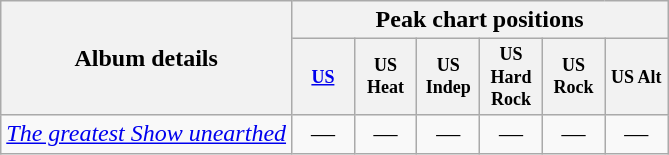<table class="wikitable" style="text-align:center;">
<tr>
<th rowspan="2">Album details</th>
<th colspan="19">Peak chart positions</th>
</tr>
<tr>
<th style="width:3em;font-size:75%"><a href='#'>US</a></th>
<th style="width:3em;font-size:75%">US Heat</th>
<th style="width:3em;font-size:75%">US Indep</th>
<th style="width:3em;font-size:75%">US Hard Rock</th>
<th style="width:3em;font-size:75%">US Rock</th>
<th style="width:3em;font-size:75%">US Alt</th>
</tr>
<tr>
<td align=left><em><a href='#'>The greatest Show unearthed</a></em><br></td>
<td>—</td>
<td>—</td>
<td>—</td>
<td>—</td>
<td>—</td>
<td>—</td>
</tr>
</table>
